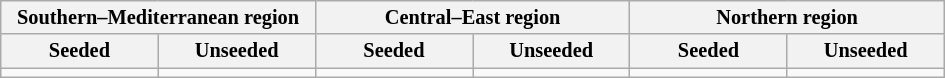<table class="wikitable" style="font-size:85%">
<tr>
<th colspan=2>Southern–Mediterranean region</th>
<th colspan=2>Central–East region</th>
<th colspan=2>Northern region</th>
</tr>
<tr>
<th width=16.67%>Seeded</th>
<th width=16.67%>Unseeded</th>
<th width=16.67%>Seeded</th>
<th width=16.67%>Unseeded</th>
<th width=16.67%>Seeded</th>
<th width=16.67%>Unseeded</th>
</tr>
<tr>
<td valign=top></td>
<td valign=top></td>
<td valign=top></td>
<td valign=top></td>
<td valign=top></td>
<td valign=top></td>
</tr>
</table>
